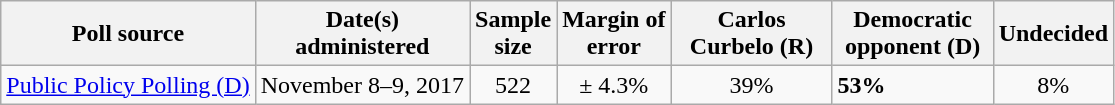<table class="wikitable">
<tr>
<th>Poll source</th>
<th>Date(s)<br>administered</th>
<th>Sample<br>size</th>
<th>Margin of<br>error</th>
<th style="width:100px;">Carlos<br>Curbelo (R)</th>
<th style="width:100px;">Democratic<br>opponent (D)</th>
<th>Undecided</th>
</tr>
<tr>
<td><a href='#'>Public Policy Polling (D)</a></td>
<td align=center>November 8–9, 2017</td>
<td align=center>522</td>
<td align=center>± 4.3%</td>
<td align=center>39%</td>
<td><strong>53%</strong></td>
<td align=center>8%</td>
</tr>
</table>
